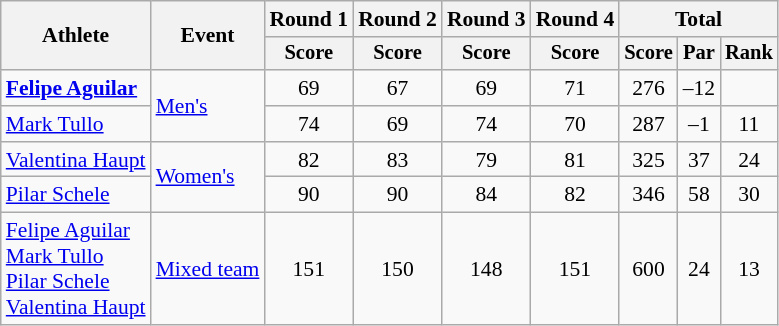<table class=wikitable style="font-size:90%;">
<tr>
<th rowspan=2>Athlete</th>
<th rowspan=2>Event</th>
<th>Round 1</th>
<th>Round 2</th>
<th>Round 3</th>
<th>Round 4</th>
<th colspan=3>Total</th>
</tr>
<tr style="font-size:95%">
<th>Score</th>
<th>Score</th>
<th>Score</th>
<th>Score</th>
<th>Score</th>
<th>Par</th>
<th>Rank</th>
</tr>
<tr align=center>
<td align=left><strong><a href='#'>Felipe Aguilar</a></strong></td>
<td align=left rowspan=2><a href='#'>Men's</a></td>
<td>69</td>
<td>67</td>
<td>69</td>
<td>71</td>
<td>276</td>
<td>–12</td>
<td></td>
</tr>
<tr align=center>
<td align=left><a href='#'>Mark Tullo</a></td>
<td>74</td>
<td>69</td>
<td>74</td>
<td>70</td>
<td>287</td>
<td>–1</td>
<td>11</td>
</tr>
<tr align=center>
<td align=left><a href='#'>Valentina Haupt</a></td>
<td align=left rowspan=2><a href='#'>Women's</a></td>
<td>82</td>
<td>83</td>
<td>79</td>
<td>81</td>
<td>325</td>
<td>37</td>
<td>24</td>
</tr>
<tr align=center>
<td align=left><a href='#'>Pilar Schele</a></td>
<td>90</td>
<td>90</td>
<td>84</td>
<td>82</td>
<td>346</td>
<td>58</td>
<td>30</td>
</tr>
<tr align=center>
<td align=left><a href='#'>Felipe Aguilar</a><br><a href='#'>Mark Tullo</a><br><a href='#'>Pilar Schele</a><br><a href='#'>Valentina Haupt</a></td>
<td align=left><a href='#'>Mixed team</a></td>
<td>151</td>
<td>150</td>
<td>148</td>
<td>151</td>
<td>600</td>
<td>24</td>
<td>13</td>
</tr>
</table>
